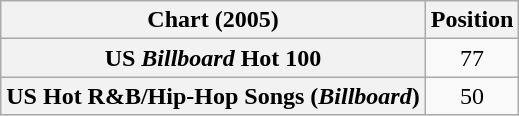<table class="wikitable sortable plainrowheaders" style="text-align:center">
<tr>
<th scope="col">Chart (2005)</th>
<th scope="col">Position</th>
</tr>
<tr>
<th scope="row">US <em>Billboard</em> Hot 100</th>
<td>77</td>
</tr>
<tr>
<th scope="row">US Hot R&B/Hip-Hop Songs (<em>Billboard</em>)</th>
<td>50</td>
</tr>
</table>
